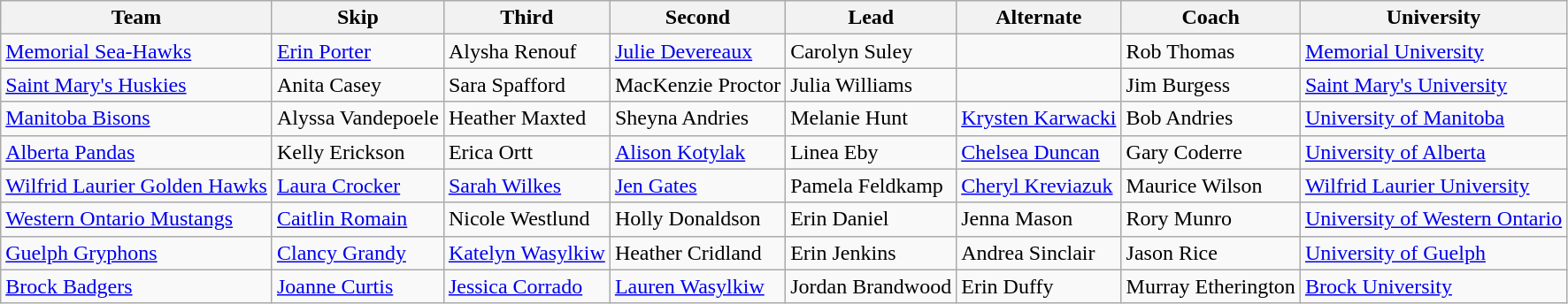<table class=wikitable>
<tr>
<th>Team</th>
<th>Skip</th>
<th>Third</th>
<th>Second</th>
<th>Lead</th>
<th>Alternate</th>
<th>Coach</th>
<th>University</th>
</tr>
<tr>
<td><a href='#'>Memorial Sea-Hawks</a></td>
<td><a href='#'>Erin Porter</a></td>
<td>Alysha Renouf</td>
<td><a href='#'>Julie Devereaux</a></td>
<td>Carolyn Suley</td>
<td></td>
<td>Rob Thomas</td>
<td> <a href='#'>Memorial University</a></td>
</tr>
<tr>
<td><a href='#'>Saint Mary's Huskies</a></td>
<td>Anita Casey</td>
<td>Sara Spafford</td>
<td>MacKenzie Proctor</td>
<td>Julia Williams</td>
<td></td>
<td>Jim Burgess</td>
<td> <a href='#'>Saint Mary's University</a></td>
</tr>
<tr>
<td><a href='#'>Manitoba Bisons</a></td>
<td>Alyssa Vandepoele</td>
<td>Heather Maxted</td>
<td>Sheyna Andries</td>
<td>Melanie Hunt</td>
<td><a href='#'>Krysten Karwacki</a></td>
<td>Bob Andries</td>
<td> <a href='#'>University of Manitoba</a></td>
</tr>
<tr>
<td><a href='#'>Alberta Pandas</a></td>
<td>Kelly Erickson</td>
<td>Erica Ortt</td>
<td><a href='#'>Alison Kotylak</a></td>
<td>Linea Eby</td>
<td><a href='#'>Chelsea Duncan</a></td>
<td>Gary Coderre</td>
<td> <a href='#'>University of Alberta</a></td>
</tr>
<tr>
<td><a href='#'>Wilfrid Laurier Golden Hawks</a></td>
<td><a href='#'>Laura Crocker</a></td>
<td><a href='#'>Sarah Wilkes</a></td>
<td><a href='#'>Jen Gates</a></td>
<td>Pamela Feldkamp</td>
<td><a href='#'>Cheryl Kreviazuk</a></td>
<td>Maurice Wilson</td>
<td> <a href='#'>Wilfrid Laurier University</a></td>
</tr>
<tr>
<td><a href='#'>Western Ontario Mustangs</a></td>
<td><a href='#'>Caitlin Romain</a></td>
<td>Nicole Westlund</td>
<td>Holly Donaldson</td>
<td>Erin Daniel</td>
<td>Jenna Mason</td>
<td>Rory Munro</td>
<td> <a href='#'>University of Western Ontario</a></td>
</tr>
<tr>
<td><a href='#'>Guelph Gryphons</a></td>
<td><a href='#'>Clancy Grandy</a></td>
<td><a href='#'>Katelyn Wasylkiw</a></td>
<td>Heather Cridland</td>
<td>Erin Jenkins</td>
<td>Andrea Sinclair</td>
<td>Jason Rice</td>
<td> <a href='#'>University of Guelph</a></td>
</tr>
<tr>
<td><a href='#'>Brock Badgers</a></td>
<td><a href='#'>Joanne Curtis</a></td>
<td><a href='#'>Jessica Corrado</a></td>
<td><a href='#'>Lauren Wasylkiw</a></td>
<td>Jordan Brandwood</td>
<td>Erin Duffy</td>
<td>Murray Etherington</td>
<td> <a href='#'>Brock University</a></td>
</tr>
</table>
